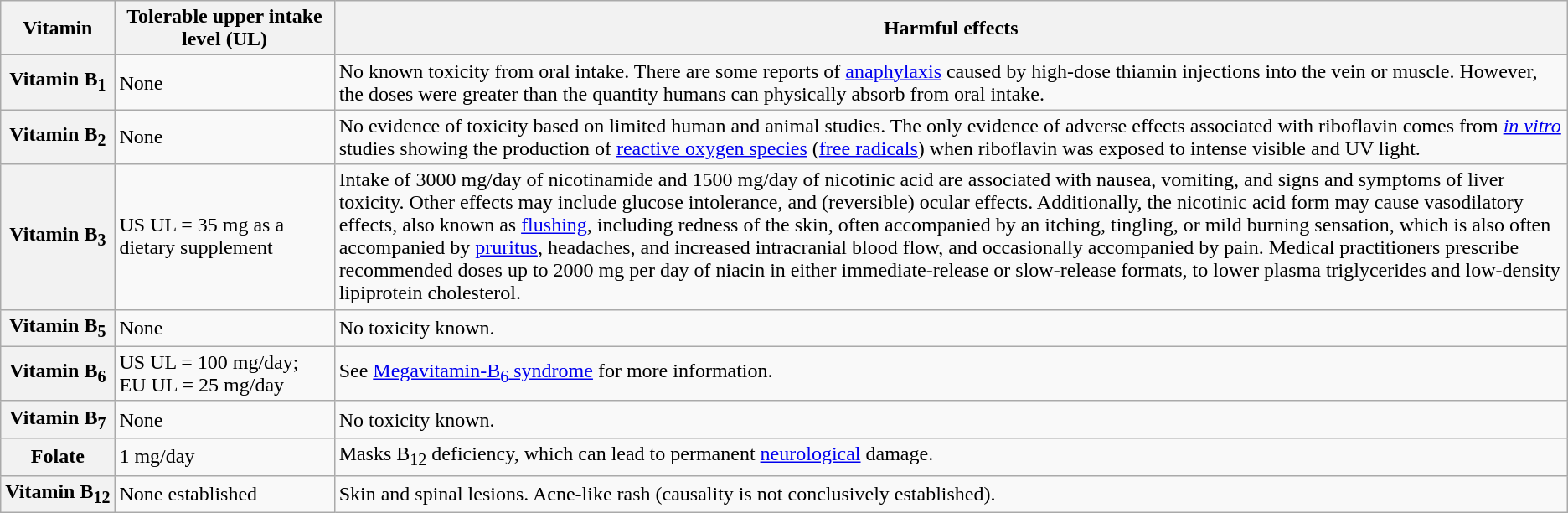<table class="wikitable">
<tr>
<th>Vitamin</th>
<th>Tolerable upper intake level (UL)</th>
<th>Harmful effects</th>
</tr>
<tr>
<th>Vitamin B<sub>1</sub></th>
<td>None</td>
<td>No known toxicity from oral intake. There are some reports of <a href='#'>anaphylaxis</a> caused by high-dose thiamin injections into the vein or muscle. However, the doses were greater than the quantity humans can physically absorb from oral intake.</td>
</tr>
<tr>
<th>Vitamin B<sub>2</sub></th>
<td>None</td>
<td>No evidence of toxicity based on limited human and animal studies. The only evidence of adverse effects associated with riboflavin comes from <em><a href='#'>in vitro</a></em> studies showing the production of <a href='#'>reactive oxygen species</a> (<a href='#'>free radicals</a>) when riboflavin was exposed to intense visible and UV light.</td>
</tr>
<tr>
<th>Vitamin B<sub>3</sub></th>
<td>US UL = 35 mg as a dietary supplement</td>
<td>Intake of 3000 mg/day of nicotinamide and 1500 mg/day of nicotinic acid are associated with nausea, vomiting, and signs and symptoms of liver toxicity. Other effects may include glucose intolerance, and (reversible) ocular effects. Additionally, the nicotinic acid form may cause vasodilatory effects, also known as <a href='#'>flushing</a>, including redness of the skin, often accompanied by an itching, tingling, or mild burning sensation, which is also often accompanied by <a href='#'>pruritus</a>, headaches, and increased intracranial blood flow, and occasionally accompanied by pain. Medical practitioners prescribe recommended doses up to 2000 mg per day of niacin in either immediate-release or slow-release formats, to lower plasma triglycerides and low-density lipiprotein cholesterol.</td>
</tr>
<tr>
<th>Vitamin B<sub>5</sub></th>
<td>None</td>
<td>No toxicity known.</td>
</tr>
<tr>
<th>Vitamin B<sub>6</sub></th>
<td>US UL = 100 mg/day; EU UL = 25 mg/day</td>
<td>See <a href='#'>Megavitamin-B<sub>6</sub> syndrome</a> for more information.</td>
</tr>
<tr>
<th>Vitamin B<sub>7</sub></th>
<td>None</td>
<td>No toxicity known.</td>
</tr>
<tr>
<th>Folate</th>
<td>1 mg/day</td>
<td>Masks B<sub>12</sub> deficiency, which can lead to permanent <a href='#'>neurological</a> damage.</td>
</tr>
<tr>
<th>Vitamin B<sub>12</sub></th>
<td>None established</td>
<td>Skin and spinal lesions. Acne-like rash (causality is not conclusively established).</td>
</tr>
</table>
